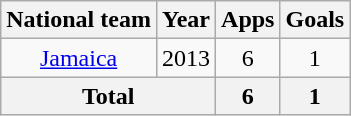<table class="wikitable" style="text-align:center">
<tr>
<th>National team</th>
<th>Year</th>
<th>Apps</th>
<th>Goals</th>
</tr>
<tr>
<td><a href='#'>Jamaica</a></td>
<td>2013</td>
<td>6</td>
<td>1</td>
</tr>
<tr>
<th colspan="2">Total</th>
<th>6</th>
<th>1</th>
</tr>
</table>
